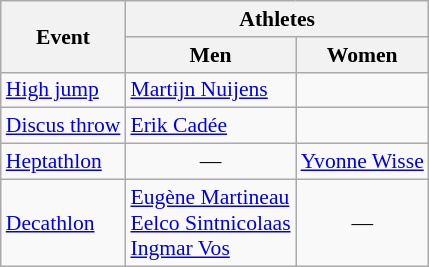<table class=wikitable style="font-size:90%">
<tr>
<th rowspan=2>Event</th>
<th colspan=2>Athletes</th>
</tr>
<tr>
<th>Men</th>
<th>Women</th>
</tr>
<tr>
<td><a href='#'>High jump</a></td>
<td><a href='#'>Martijn Nuijens</a></td>
<td></td>
</tr>
<tr>
<td><a href='#'>Discus throw</a></td>
<td><a href='#'>Erik Cadée</a></td>
<td></td>
</tr>
<tr>
<td><a href='#'>Heptathlon</a></td>
<td align=center>—</td>
<td><a href='#'>Yvonne Wisse</a></td>
</tr>
<tr>
<td><a href='#'>Decathlon</a></td>
<td><a href='#'>Eugène Martineau</a><br><a href='#'>Eelco Sintnicolaas</a><br><a href='#'>Ingmar Vos</a></td>
<td align=center>—</td>
</tr>
</table>
